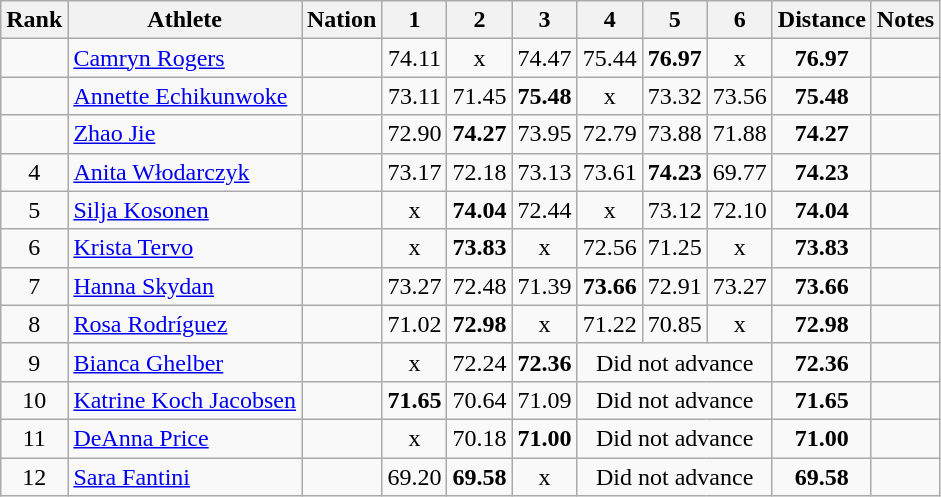<table class="wikitable sortable" style="text-align:center">
<tr>
<th>Rank</th>
<th>Athlete</th>
<th>Nation</th>
<th>1</th>
<th>2</th>
<th>3</th>
<th>4</th>
<th>5</th>
<th>6</th>
<th>Distance</th>
<th>Notes</th>
</tr>
<tr>
<td></td>
<td align="left"><a href='#'>Camryn Rogers</a></td>
<td align="left"></td>
<td>74.11</td>
<td>x</td>
<td>74.47</td>
<td>75.44</td>
<td><strong>76.97</strong></td>
<td>x</td>
<td><strong>76.97</strong></td>
<td></td>
</tr>
<tr>
<td></td>
<td align="left"><a href='#'>Annette Echikunwoke</a></td>
<td align="left"></td>
<td>73.11</td>
<td>71.45</td>
<td><strong>75.48</strong></td>
<td>x</td>
<td>73.32</td>
<td>73.56</td>
<td><strong>75.48</strong></td>
<td></td>
</tr>
<tr>
<td></td>
<td align="left"><a href='#'>Zhao Jie</a></td>
<td align="left"></td>
<td>72.90</td>
<td><strong>74.27</strong></td>
<td>73.95</td>
<td>72.79</td>
<td>73.88</td>
<td>71.88</td>
<td><strong>74.27</strong></td>
<td></td>
</tr>
<tr>
<td>4</td>
<td align="left"><a href='#'>Anita Włodarczyk</a></td>
<td align="left"></td>
<td>73.17</td>
<td>72.18</td>
<td>73.13</td>
<td>73.61</td>
<td><strong>74.23</strong></td>
<td>69.77</td>
<td><strong>74.23</strong></td>
<td></td>
</tr>
<tr>
<td>5</td>
<td align="left"><a href='#'>Silja Kosonen</a></td>
<td align="left"></td>
<td>x</td>
<td><strong>74.04</strong></td>
<td>72.44</td>
<td>x</td>
<td>73.12</td>
<td>72.10</td>
<td><strong>74.04</strong></td>
<td></td>
</tr>
<tr>
<td>6</td>
<td align="left"><a href='#'>Krista Tervo</a></td>
<td align="left"></td>
<td>x</td>
<td><strong>73.83</strong></td>
<td>x</td>
<td>72.56</td>
<td>71.25</td>
<td>x</td>
<td><strong>73.83</strong></td>
<td></td>
</tr>
<tr>
<td>7</td>
<td align="left"><a href='#'>Hanna Skydan</a></td>
<td align="left"></td>
<td>73.27</td>
<td>72.48</td>
<td>71.39</td>
<td><strong>73.66</strong></td>
<td>72.91</td>
<td>73.27</td>
<td><strong>73.66</strong></td>
<td></td>
</tr>
<tr>
<td>8</td>
<td align="left"><a href='#'>Rosa Rodríguez</a></td>
<td align="left"></td>
<td>71.02</td>
<td><strong>72.98</strong></td>
<td>x</td>
<td>71.22</td>
<td>70.85</td>
<td>x</td>
<td><strong>72.98</strong></td>
<td></td>
</tr>
<tr>
<td>9</td>
<td align="left"><a href='#'>Bianca Ghelber</a></td>
<td align="left"></td>
<td>x</td>
<td>72.24</td>
<td><strong>72.36</strong></td>
<td colspan=3>Did not advance</td>
<td><strong>72.36</strong></td>
<td></td>
</tr>
<tr>
<td>10</td>
<td align="left"><a href='#'>Katrine Koch Jacobsen</a></td>
<td align="left"></td>
<td><strong>71.65</strong></td>
<td>70.64</td>
<td>71.09</td>
<td colspan=3>Did not advance</td>
<td><strong>71.65</strong></td>
<td></td>
</tr>
<tr>
<td>11</td>
<td align="left"><a href='#'>DeAnna Price</a></td>
<td align="left"></td>
<td>x</td>
<td>70.18</td>
<td><strong>71.00</strong></td>
<td colspan=3>Did not advance</td>
<td><strong>71.00</strong></td>
<td></td>
</tr>
<tr>
<td>12</td>
<td align="left"><a href='#'>Sara Fantini</a></td>
<td align="left"></td>
<td>69.20</td>
<td><strong>69.58</strong></td>
<td>x</td>
<td colspan=3>Did not advance</td>
<td><strong>69.58</strong></td>
<td></td>
</tr>
</table>
